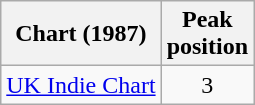<table class="wikitable sortable">
<tr>
<th scope="col">Chart (1987)</th>
<th scope="col">Peak<br>position</th>
</tr>
<tr>
<td><a href='#'>UK Indie Chart</a></td>
<td style="text-align:center;">3</td>
</tr>
</table>
